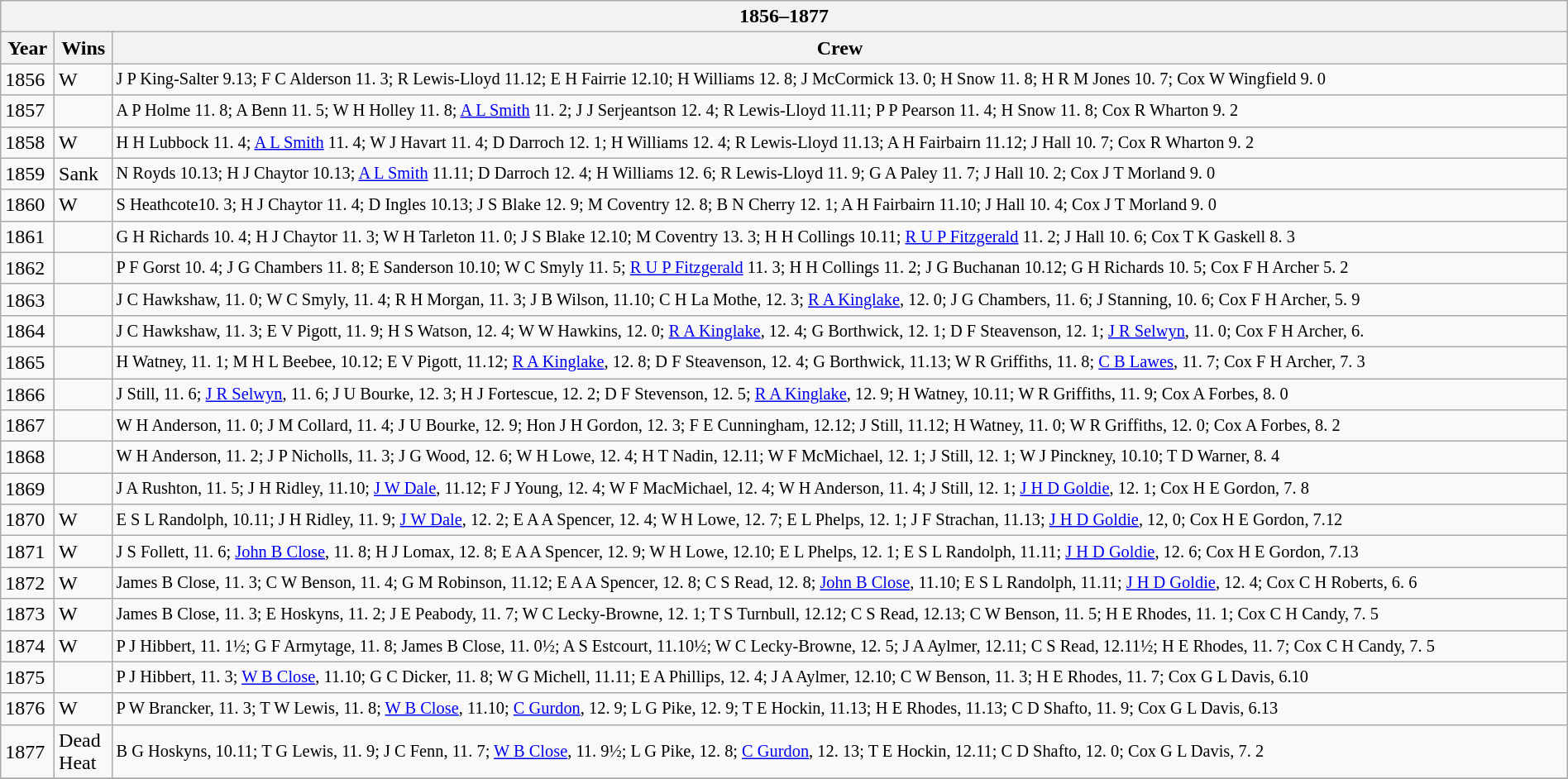<table class="wikitable" style="width:100%;">
<tr>
<th colspan="3">1856–1877</th>
</tr>
<tr>
<th>Year</th>
<th>Wins</th>
<th>Crew</th>
</tr>
<tr>
<td>1856</td>
<td>W</td>
<td style="font-size:85%">J P King-Salter 9.13; F C Alderson 11. 3; R Lewis-Lloyd 11.12; E H Fairrie 12.10; H Williams 12. 8; J McCormick 13. 0; H Snow 11. 8; H R M Jones 10. 7; Cox W Wingfield 9. 0</td>
</tr>
<tr>
<td>1857</td>
<td></td>
<td style="font-size:85%">A P Holme 11. 8; A Benn 11. 5; W H Holley 11. 8; <a href='#'>A L Smith</a> 11. 2; J J Serjeantson 12. 4; R Lewis-Lloyd 11.11; P P Pearson 11. 4; H Snow 11. 8; Cox R Wharton 9. 2</td>
</tr>
<tr>
<td>1858</td>
<td>W</td>
<td style="font-size:85%">H H Lubbock 11. 4; <a href='#'>A L Smith</a> 11. 4; W J Havart 11. 4; D Darroch 12. 1; H Williams 12. 4; R Lewis-Lloyd 11.13; A H Fairbairn 11.12; J Hall 10. 7; Cox R Wharton 9. 2</td>
</tr>
<tr>
<td>1859</td>
<td>Sank</td>
<td style="font-size:85%">N Royds 10.13; H J Chaytor 10.13; <a href='#'>A L Smith</a> 11.11; D Darroch 12. 4; H Williams 12. 6; R Lewis-Lloyd 11. 9; G A Paley 11. 7; J Hall 10. 2; Cox J T Morland 9. 0</td>
</tr>
<tr>
<td>1860</td>
<td>W</td>
<td style="font-size:85%">S Heathcote10. 3; H J Chaytor 11. 4; D Ingles 10.13; J S Blake 12. 9; M Coventry 12. 8; B N Cherry 12. 1; A H Fairbairn 11.10; J Hall 10. 4; Cox J T Morland 9. 0</td>
</tr>
<tr>
<td>1861</td>
<td></td>
<td style="font-size:85%">G H Richards 10. 4; H J Chaytor 11. 3; W H Tarleton 11. 0; J S Blake 12.10; M Coventry 13. 3; H H Collings 10.11; <a href='#'>R U P Fitzgerald</a> 11. 2; J Hall 10. 6; Cox T K Gaskell 8. 3</td>
</tr>
<tr>
<td>1862</td>
<td></td>
<td style="font-size:85%">P F Gorst 10. 4; J G Chambers 11. 8; E Sanderson 10.10; W C Smyly 11. 5; <a href='#'>R U P Fitzgerald</a> 11. 3; H H Collings 11. 2; J G Buchanan 10.12; G H Richards 10. 5; Cox F H Archer 5. 2</td>
</tr>
<tr>
<td>1863</td>
<td></td>
<td style="font-size:85%">J C Hawkshaw, 11. 0; W C Smyly, 11. 4; R H Morgan, 11. 3; J B Wilson, 11.10; C H La Mothe, 12. 3; <a href='#'>R A Kinglake</a>, 12. 0; J G Chambers, 11. 6; J Stanning, 10. 6; Cox F H Archer, 5. 9</td>
</tr>
<tr>
<td>1864</td>
<td></td>
<td style="font-size:85%">J C Hawkshaw, 11. 3; E V Pigott, 11. 9; H S Watson, 12. 4; W W Hawkins, 12. 0; <a href='#'>R A Kinglake</a>, 12. 4; G Borthwick, 12. 1; D F Steavenson, 12. 1; <a href='#'>J R Selwyn</a>, 11. 0; Cox F H Archer, 6.</td>
</tr>
<tr>
<td>1865</td>
<td></td>
<td style="font-size:85%">H Watney, 11. 1; M H L Beebee, 10.12; E V Pigott, 11.12; <a href='#'>R A Kinglake</a>, 12. 8; D F Steavenson, 12. 4; G Borthwick, 11.13; W R Griffiths, 11. 8; <a href='#'>C B Lawes</a>, 11. 7; Cox F H Archer, 7. 3</td>
</tr>
<tr>
<td>1866</td>
<td></td>
<td style="font-size:85%">J Still, 11. 6; <a href='#'>J R Selwyn</a>, 11. 6; J U Bourke, 12. 3; H J Fortescue, 12. 2; D F Stevenson, 12. 5; <a href='#'>R A Kinglake</a>, 12. 9; H Watney, 10.11; W R Griffiths, 11. 9; Cox A Forbes, 8. 0</td>
</tr>
<tr>
<td>1867</td>
<td></td>
<td style="font-size:85%">W H Anderson, 11. 0; J M Collard, 11. 4; J U Bourke, 12. 9; Hon J H Gordon, 12. 3; F E Cunningham, 12.12; J Still, 11.12; H Watney, 11. 0; W R Griffiths, 12. 0; Cox A Forbes, 8. 2</td>
</tr>
<tr>
<td>1868</td>
<td></td>
<td style="font-size:85%">W H Anderson, 11. 2; J P Nicholls, 11. 3; J G Wood, 12. 6; W H Lowe, 12. 4; H T Nadin, 12.11; W F McMichael, 12. 1; J Still, 12. 1; W J Pinckney, 10.10; T D Warner, 8. 4</td>
</tr>
<tr>
<td>1869</td>
<td></td>
<td style="font-size:85%">J A Rushton, 11. 5; J H Ridley, 11.10; <a href='#'>J W Dale</a>, 11.12; F J Young, 12. 4; W F MacMichael, 12. 4; W H Anderson, 11. 4; J Still, 12. 1; <a href='#'>J H D Goldie</a>, 12. 1; Cox H E Gordon, 7. 8</td>
</tr>
<tr>
<td>1870</td>
<td>W</td>
<td style="font-size:85%">E S L Randolph, 10.11; J H Ridley, 11. 9; <a href='#'>J W Dale</a>, 12. 2; E A A Spencer, 12. 4; W H Lowe, 12. 7; E L Phelps, 12. 1; J F Strachan, 11.13; <a href='#'>J H D Goldie</a>, 12, 0; Cox H E Gordon, 7.12</td>
</tr>
<tr>
<td>1871</td>
<td>W</td>
<td style="font-size:85%">J S Follett, 11. 6; <a href='#'>John B Close</a>, 11. 8; H J Lomax, 12. 8; E A A Spencer, 12. 9; W H Lowe, 12.10; E L Phelps, 12. 1; E S L Randolph, 11.11; <a href='#'>J H D Goldie</a>, 12. 6; Cox H E Gordon, 7.13</td>
</tr>
<tr>
<td>1872</td>
<td>W</td>
<td style="font-size:85%">James B Close, 11. 3; C W Benson, 11. 4; G M Robinson, 11.12; E A A Spencer, 12. 8; C S Read, 12. 8; <a href='#'>John B Close</a>, 11.10; E S L Randolph, 11.11; <a href='#'>J H D Goldie</a>, 12. 4; Cox C H Roberts, 6. 6</td>
</tr>
<tr>
<td>1873</td>
<td>W</td>
<td style="font-size:85%">James B Close, 11. 3; E Hoskyns, 11. 2; J E Peabody, 11. 7; W C Lecky-Browne, 12. 1; T S Turnbull, 12.12; C S Read, 12.13; C W Benson, 11. 5; H E Rhodes, 11. 1; Cox C H Candy, 7. 5</td>
</tr>
<tr>
<td>1874</td>
<td>W</td>
<td style="font-size:85%">P J Hibbert, 11. 1½; G F Armytage, 11. 8; James B Close, 11. 0½; A S Estcourt, 11.10½; W C Lecky-Browne, 12. 5; J A Aylmer, 12.11; C S Read, 12.11½; H E Rhodes, 11. 7; Cox C H Candy, 7. 5</td>
</tr>
<tr>
<td>1875</td>
<td></td>
<td style="font-size:85%">P J Hibbert, 11. 3; <a href='#'>W B Close</a>, 11.10; G C Dicker, 11. 8; W G Michell, 11.11; E A Phillips, 12. 4; J A Aylmer, 12.10; C W Benson, 11. 3; H E Rhodes, 11. 7; Cox G L Davis, 6.10</td>
</tr>
<tr>
<td>1876</td>
<td>W</td>
<td style="font-size:85%">P W Brancker, 11. 3; T W Lewis, 11. 8; <a href='#'>W B Close</a>, 11.10; <a href='#'>C Gurdon</a>, 12. 9; L G Pike, 12. 9; T E Hockin, 11.13; H E Rhodes, 11.13; C D Shafto, 11. 9; Cox G L Davis, 6.13</td>
</tr>
<tr>
<td>1877</td>
<td>Dead<br>Heat</td>
<td style="font-size:85%">B G Hoskyns, 10.11; T G Lewis, 11. 9; J C Fenn, 11. 7; <a href='#'>W B Close</a>, 11. 9½; L G Pike, 12. 8; <a href='#'>C Gurdon</a>, 12. 13; T E Hockin, 12.11; C D Shafto, 12. 0; Cox G L Davis, 7. 2</td>
</tr>
<tr>
</tr>
</table>
